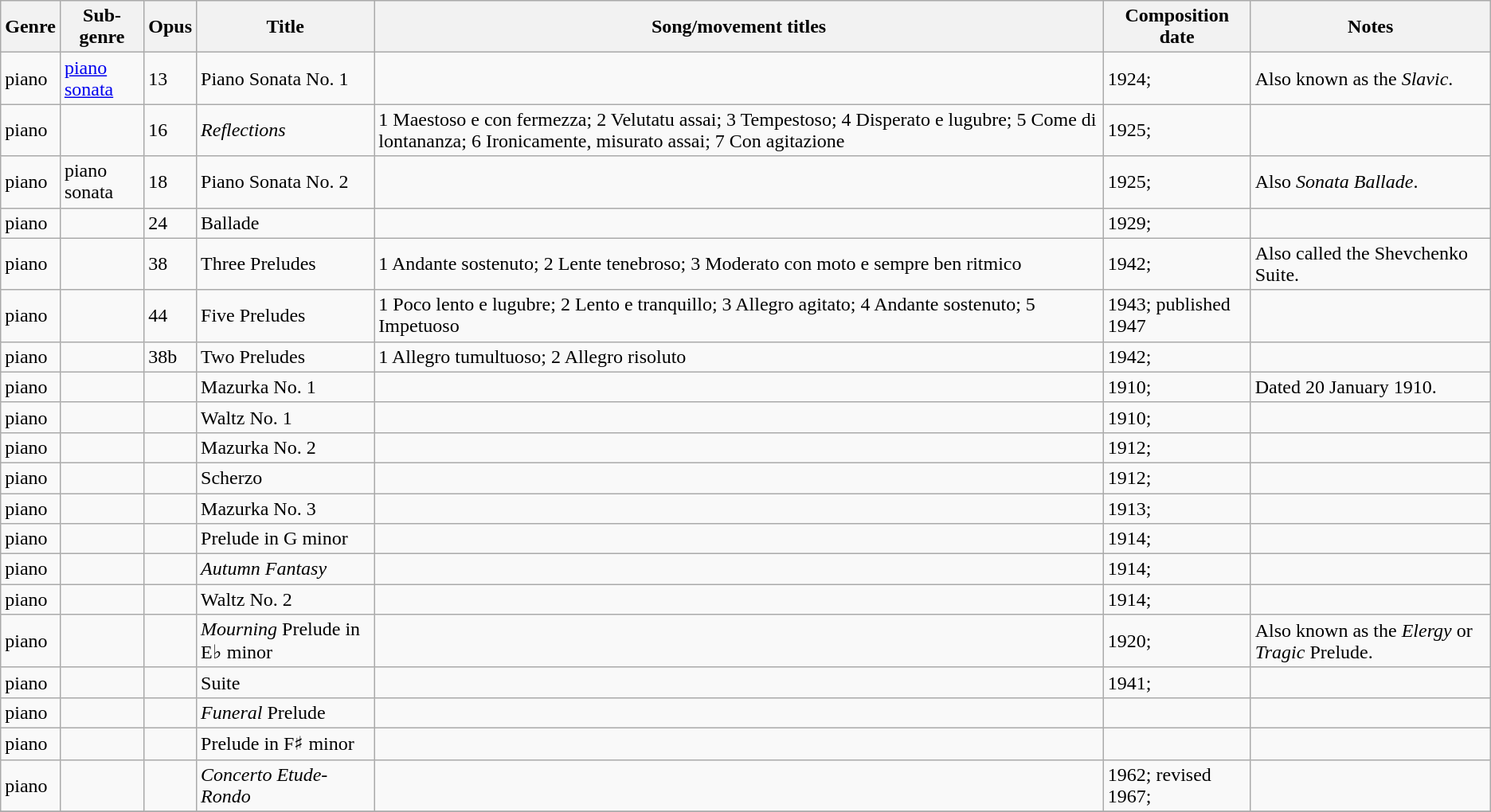<table class="wikitable sortable">
<tr>
<th>Genre</th>
<th>Sub-genre</th>
<th>Opus</th>
<th>Title</th>
<th>Song/movement titles</th>
<th>Composition date</th>
<th>Notes</th>
</tr>
<tr>
<td>piano</td>
<td><a href='#'>piano sonata</a></td>
<td>13</td>
<td>Piano Sonata No. 1</td>
<td></td>
<td>1924;</td>
<td>Also known as the <em>Slavic</em>.</td>
</tr>
<tr>
<td>piano</td>
<td></td>
<td>16</td>
<td><em>Reflections</em></td>
<td>1 Maestoso e con fermezza; 2 Velutatu assai; 3 Tempestoso; 4 Disperato e lugubre; 5 Come di lontananza; 6 Ironicamente, misurato assai; 7 Con agitazione</td>
<td>1925;</td>
<td></td>
</tr>
<tr>
<td>piano</td>
<td>piano sonata</td>
<td>18</td>
<td>Piano Sonata No. 2</td>
<td></td>
<td>1925;</td>
<td>Also <em>Sonata Ballade</em>.</td>
</tr>
<tr>
<td>piano</td>
<td></td>
<td>24</td>
<td>Ballade</td>
<td></td>
<td>1929;</td>
<td></td>
</tr>
<tr>
<td>piano</td>
<td></td>
<td>38</td>
<td>Three Preludes</td>
<td>1 Andante sostenuto; 2 Lente tenebroso; 3 Moderato con moto e sempre ben ritmico</td>
<td>1942;</td>
<td>Also called the Shevchenko Suite.</td>
</tr>
<tr>
<td>piano</td>
<td></td>
<td>44</td>
<td>Five Preludes</td>
<td>1 Poco lento e lugubre; 2 Lento e tranquillo; 3 Allegro agitato; 4 Andante sostenuto; 5 Impetuoso</td>
<td>1943; published 1947</td>
<td></td>
</tr>
<tr>
<td>piano</td>
<td></td>
<td>38b</td>
<td>Two Preludes</td>
<td>1 Allegro tumultuoso; 2 Allegro risoluto</td>
<td>1942;</td>
<td></td>
</tr>
<tr>
<td>piano</td>
<td></td>
<td></td>
<td>Mazurka No. 1</td>
<td></td>
<td>1910;</td>
<td>Dated 20 January 1910.</td>
</tr>
<tr>
<td>piano</td>
<td></td>
<td></td>
<td>Waltz No. 1</td>
<td></td>
<td>1910;</td>
<td></td>
</tr>
<tr>
<td>piano</td>
<td></td>
<td></td>
<td>Mazurka No. 2</td>
<td></td>
<td>1912;</td>
<td></td>
</tr>
<tr>
<td>piano</td>
<td></td>
<td></td>
<td>Scherzo</td>
<td></td>
<td>1912;</td>
<td></td>
</tr>
<tr>
<td>piano</td>
<td></td>
<td></td>
<td>Mazurka No. 3</td>
<td></td>
<td>1913;</td>
<td></td>
</tr>
<tr>
<td>piano</td>
<td></td>
<td></td>
<td>Prelude in G minor</td>
<td></td>
<td>1914;</td>
<td></td>
</tr>
<tr>
<td>piano</td>
<td></td>
<td></td>
<td><em>Autumn Fantasy</em></td>
<td></td>
<td>1914;</td>
<td></td>
</tr>
<tr>
<td>piano</td>
<td></td>
<td></td>
<td>Waltz No. 2</td>
<td></td>
<td>1914;</td>
<td></td>
</tr>
<tr>
<td>piano</td>
<td></td>
<td></td>
<td><em>Mourning</em> Prelude in E♭ minor</td>
<td></td>
<td>1920;</td>
<td>Also known as the <em>Elergy</em> or <em>Tragic</em> Prelude.</td>
</tr>
<tr>
<td>piano</td>
<td></td>
<td></td>
<td>Suite</td>
<td></td>
<td>1941;</td>
<td></td>
</tr>
<tr>
<td>piano</td>
<td></td>
<td></td>
<td><em>Funeral</em> Prelude</td>
<td></td>
<td></td>
<td></td>
</tr>
<tr>
<td>piano</td>
<td></td>
<td></td>
<td>Prelude in F♯ minor</td>
<td></td>
<td></td>
<td></td>
</tr>
<tr>
<td>piano</td>
<td></td>
<td></td>
<td><em>Concerto Etude-Rondo</em></td>
<td></td>
<td>1962; revised 1967;</td>
<td></td>
</tr>
<tr>
</tr>
</table>
